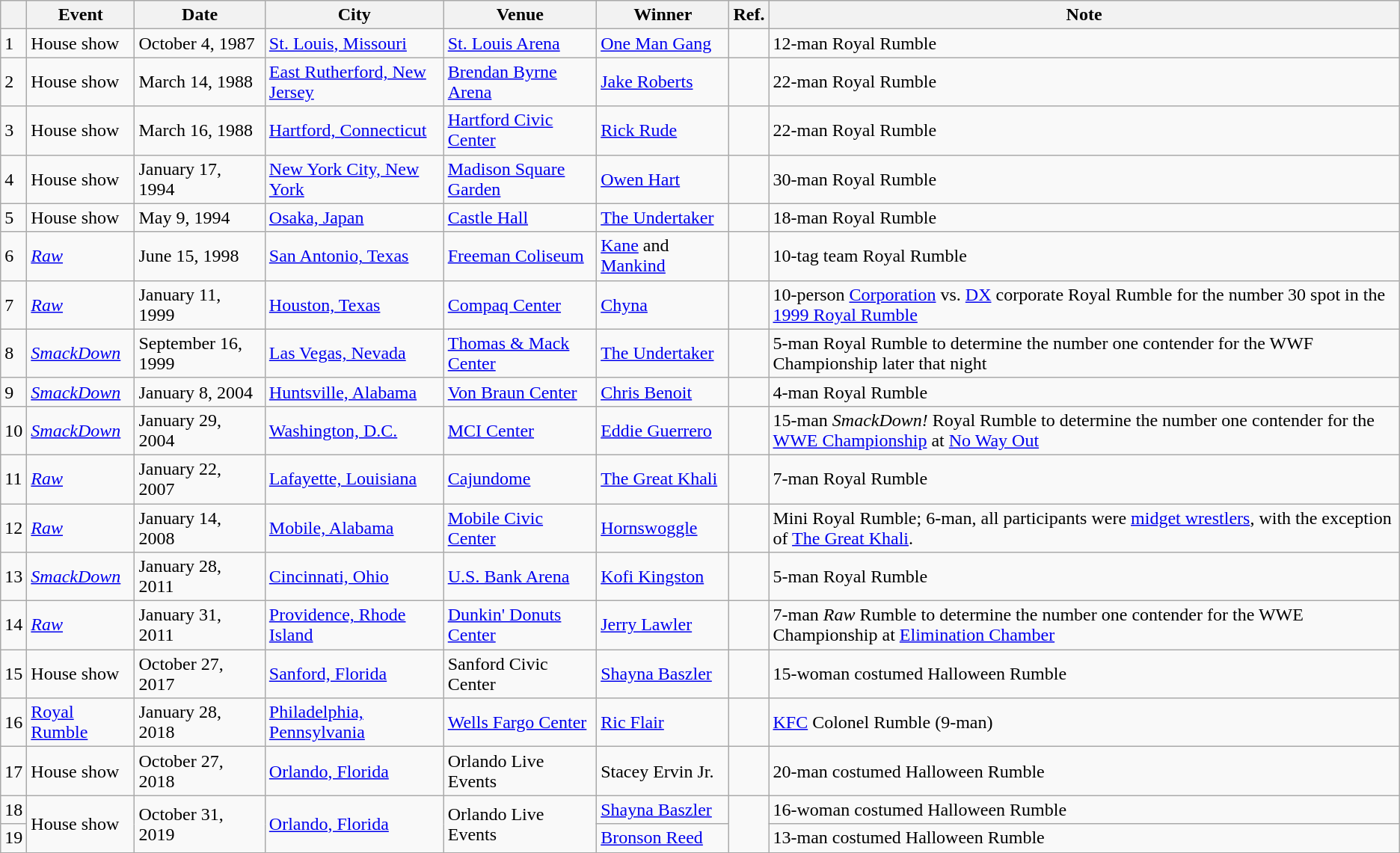<table class="wikitable plainrowheaders sortable">
<tr>
<th></th>
<th>Event</th>
<th>Date</th>
<th>City</th>
<th>Venue</th>
<th>Winner</th>
<th class="unsortable">Ref.</th>
<th>Note</th>
</tr>
<tr>
<td>1</td>
<td>House show</td>
<td>October 4, 1987</td>
<td><a href='#'>St. Louis, Missouri</a></td>
<td><a href='#'>St. Louis Arena</a></td>
<td><a href='#'>One Man Gang</a></td>
<td></td>
<td>12-man Royal Rumble</td>
</tr>
<tr>
<td>2</td>
<td>House show</td>
<td>March 14, 1988</td>
<td><a href='#'>East Rutherford, New Jersey</a></td>
<td><a href='#'>Brendan Byrne Arena</a></td>
<td><a href='#'>Jake Roberts</a></td>
<td></td>
<td>22-man Royal Rumble</td>
</tr>
<tr>
<td>3</td>
<td>House show</td>
<td>March 16, 1988</td>
<td><a href='#'>Hartford, Connecticut</a></td>
<td><a href='#'>Hartford Civic Center</a></td>
<td><a href='#'>Rick Rude</a></td>
<td></td>
<td>22-man Royal Rumble</td>
</tr>
<tr>
<td>4</td>
<td>House show</td>
<td>January 17, 1994</td>
<td><a href='#'>New York City, New York</a></td>
<td><a href='#'>Madison Square Garden</a></td>
<td><a href='#'>Owen Hart</a></td>
<td></td>
<td>30-man Royal Rumble</td>
</tr>
<tr>
<td>5</td>
<td>House show</td>
<td>May 9, 1994</td>
<td><a href='#'>Osaka, Japan</a></td>
<td><a href='#'>Castle Hall</a></td>
<td><a href='#'>The Undertaker</a></td>
<td></td>
<td>18-man Royal Rumble</td>
</tr>
<tr>
<td>6</td>
<td><em><a href='#'>Raw</a></em></td>
<td>June 15, 1998</td>
<td><a href='#'>San Antonio, Texas</a></td>
<td><a href='#'>Freeman Coliseum</a></td>
<td><a href='#'>Kane</a> and <a href='#'>Mankind</a></td>
<td></td>
<td>10-tag team Royal Rumble</td>
</tr>
<tr>
<td>7</td>
<td><em><a href='#'>Raw</a></em></td>
<td>January 11, 1999</td>
<td><a href='#'>Houston, Texas</a></td>
<td><a href='#'>Compaq Center</a></td>
<td><a href='#'>Chyna</a></td>
<td></td>
<td>10-person <a href='#'>Corporation</a> vs. <a href='#'>DX</a> corporate Royal Rumble for the number 30 spot in the <a href='#'>1999 Royal Rumble</a></td>
</tr>
<tr>
<td>8</td>
<td><em><a href='#'>SmackDown</a></em></td>
<td>September 16, 1999</td>
<td><a href='#'>Las Vegas, Nevada</a></td>
<td><a href='#'>Thomas & Mack Center</a></td>
<td><a href='#'>The Undertaker</a></td>
<td></td>
<td>5-man Royal Rumble to determine the number one contender for the WWF Championship later that night</td>
</tr>
<tr>
<td>9</td>
<td><em><a href='#'>SmackDown</a></em></td>
<td>January 8, 2004</td>
<td><a href='#'>Huntsville, Alabama</a></td>
<td><a href='#'>Von Braun Center</a></td>
<td><a href='#'>Chris Benoit</a></td>
<td></td>
<td>4-man Royal Rumble</td>
</tr>
<tr>
<td>10</td>
<td><em><a href='#'>SmackDown</a></em></td>
<td>January 29, 2004</td>
<td><a href='#'>Washington, D.C.</a></td>
<td><a href='#'>MCI Center</a></td>
<td><a href='#'>Eddie Guerrero</a></td>
<td></td>
<td>15-man <em>SmackDown!</em> Royal Rumble to determine the number one contender for the <a href='#'>WWE Championship</a> at <a href='#'>No Way Out</a></td>
</tr>
<tr>
<td>11</td>
<td><em><a href='#'>Raw</a></em></td>
<td>January 22, 2007</td>
<td><a href='#'>Lafayette, Louisiana</a></td>
<td><a href='#'>Cajundome</a></td>
<td><a href='#'>The Great Khali</a></td>
<td></td>
<td>7-man Royal Rumble</td>
</tr>
<tr>
<td>12</td>
<td><em><a href='#'>Raw</a></em></td>
<td>January 14, 2008</td>
<td><a href='#'>Mobile, Alabama</a></td>
<td><a href='#'>Mobile Civic Center</a></td>
<td><a href='#'>Hornswoggle</a></td>
<td></td>
<td>Mini Royal Rumble; 6-man, all participants were <a href='#'>midget wrestlers</a>, with the exception of <a href='#'>The Great Khali</a>.</td>
</tr>
<tr>
<td>13</td>
<td><em><a href='#'>SmackDown</a></em></td>
<td>January 28, 2011</td>
<td><a href='#'>Cincinnati, Ohio</a></td>
<td><a href='#'>U.S. Bank Arena</a></td>
<td><a href='#'>Kofi Kingston</a></td>
<td></td>
<td>5-man Royal Rumble</td>
</tr>
<tr>
<td>14</td>
<td><em><a href='#'>Raw</a></em></td>
<td>January 31, 2011</td>
<td><a href='#'>Providence, Rhode Island</a></td>
<td><a href='#'>Dunkin' Donuts Center</a></td>
<td><a href='#'>Jerry Lawler</a></td>
<td></td>
<td>7-man <em>Raw</em> Rumble to determine the number one contender for the WWE Championship at <a href='#'>Elimination Chamber</a></td>
</tr>
<tr>
<td>15</td>
<td>House show</td>
<td>October 27, 2017</td>
<td><a href='#'>Sanford, Florida</a></td>
<td>Sanford Civic Center</td>
<td><a href='#'>Shayna Baszler</a></td>
<td></td>
<td>15-woman costumed Halloween Rumble</td>
</tr>
<tr>
<td>16</td>
<td><a href='#'>Royal Rumble</a></td>
<td>January 28, 2018</td>
<td><a href='#'>Philadelphia, Pennsylvania</a></td>
<td><a href='#'>Wells Fargo Center</a></td>
<td><a href='#'>Ric Flair</a></td>
<td></td>
<td><a href='#'>KFC</a> Colonel Rumble (9-man)</td>
</tr>
<tr>
<td>17</td>
<td>House show</td>
<td>October 27, 2018</td>
<td><a href='#'>Orlando, Florida</a></td>
<td>Orlando Live Events</td>
<td>Stacey Ervin Jr.</td>
<td></td>
<td>20-man costumed Halloween Rumble</td>
</tr>
<tr>
<td>18</td>
<td rowspan="2">House show</td>
<td rowspan="2">October 31, 2019</td>
<td rowspan="2"><a href='#'>Orlando, Florida</a></td>
<td rowspan="2">Orlando Live Events</td>
<td><a href='#'>Shayna Baszler</a></td>
<td rowspan="2"></td>
<td>16-woman costumed Halloween Rumble</td>
</tr>
<tr>
<td>19</td>
<td><a href='#'>Bronson Reed</a></td>
<td>13-man costumed Halloween Rumble</td>
</tr>
</table>
